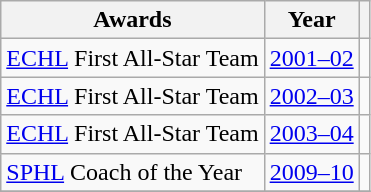<table class="wikitable">
<tr>
<th>Awards</th>
<th>Year</th>
<th></th>
</tr>
<tr>
<td><a href='#'>ECHL</a> First All-Star Team</td>
<td><a href='#'>2001–02</a></td>
<td></td>
</tr>
<tr>
<td><a href='#'>ECHL</a> First All-Star Team</td>
<td><a href='#'>2002–03</a></td>
<td></td>
</tr>
<tr>
<td><a href='#'>ECHL</a> First All-Star Team</td>
<td><a href='#'>2003–04</a></td>
<td></td>
</tr>
<tr>
<td><a href='#'>SPHL</a> Coach of the Year</td>
<td><a href='#'>2009–10</a></td>
<td></td>
</tr>
<tr>
</tr>
</table>
